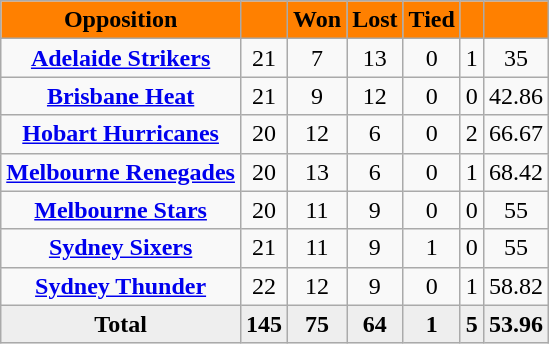<table class="wikitable" style="font-size:100%">
<tr>
<th style="background:#ff8000;">Opposition</th>
<th style="background:#ff8000;"></th>
<th style="background:#ff8000;">Won</th>
<th style="background:#ff8000;">Lost</th>
<th style="background:#ff8000;">Tied</th>
<th style="background:#ff8000;"></th>
<th style="background:#ff8000;"></th>
</tr>
<tr align=center>
<td><strong><a href='#'>Adelaide Strikers</a></strong></td>
<td>21</td>
<td>7</td>
<td>13</td>
<td>0</td>
<td>1</td>
<td>35</td>
</tr>
<tr align=center>
<td><strong><a href='#'>Brisbane Heat</a></strong></td>
<td>21</td>
<td>9</td>
<td>12</td>
<td>0</td>
<td>0</td>
<td>42.86</td>
</tr>
<tr align=center>
<td><strong><a href='#'>Hobart Hurricanes</a></strong></td>
<td>20</td>
<td>12</td>
<td>6</td>
<td>0</td>
<td>2</td>
<td>66.67</td>
</tr>
<tr align=center>
<td><strong><a href='#'>Melbourne Renegades</a></strong></td>
<td>20</td>
<td>13</td>
<td>6</td>
<td>0</td>
<td>1</td>
<td>68.42</td>
</tr>
<tr align=center>
<td><strong><a href='#'>Melbourne Stars</a></strong></td>
<td>20</td>
<td>11</td>
<td>9</td>
<td>0</td>
<td>0</td>
<td>55</td>
</tr>
<tr align=center>
<td><strong><a href='#'>Sydney Sixers</a></strong></td>
<td>21</td>
<td>11</td>
<td>9</td>
<td>1</td>
<td>0</td>
<td>55</td>
</tr>
<tr align=center>
<td><strong><a href='#'>Sydney Thunder</a></strong></td>
<td>22</td>
<td>12</td>
<td>9</td>
<td>0</td>
<td>1</td>
<td>58.82</td>
</tr>
<tr align=center style="background:#eee;">
<td><strong>Total</strong></td>
<td><strong>145</strong></td>
<td><strong>75</strong></td>
<td><strong>64</strong></td>
<td><strong>1</strong></td>
<td><strong>5</strong></td>
<td><strong>53.96</strong></td>
</tr>
</table>
